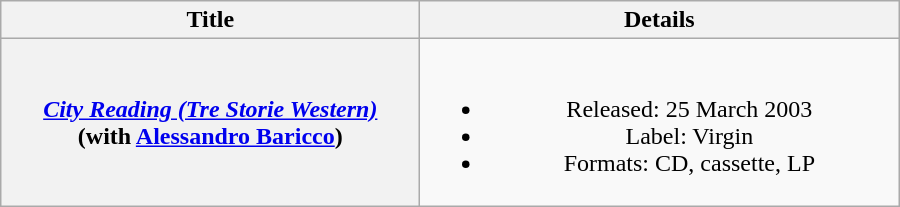<table class="wikitable plainrowheaders" style="text-align:center;">
<tr>
<th scope="col" style="width:17em;">Title</th>
<th scope="col" style="width:19.5em;">Details</th>
</tr>
<tr>
<th scope="row"><em><a href='#'>City Reading (Tre Storie Western)</a></em><br><span>(with <a href='#'>Alessandro Baricco</a>)</span></th>
<td><br><ul><li>Released: 25 March 2003</li><li>Label: Virgin</li><li>Formats: CD, cassette, LP</li></ul></td>
</tr>
</table>
